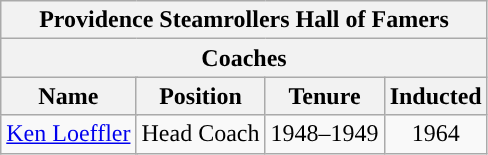<table class="wikitable" style="text-align:center">
<tr>
<th colspan="5">Providence Steamrollers Hall of Famers</th>
</tr>
<tr>
<th colspan="5">Coaches</th>
</tr>
<tr>
<th colspan=2>Name</th>
<th>Position</th>
<th>Tenure</th>
<th>Inducted</th>
</tr>
<tr>
<td colspan=2><a href='#'>Ken Loeffler</a></td>
<td>Head Coach</td>
<td>1948–1949</td>
<td>1964</td>
</tr>
</table>
